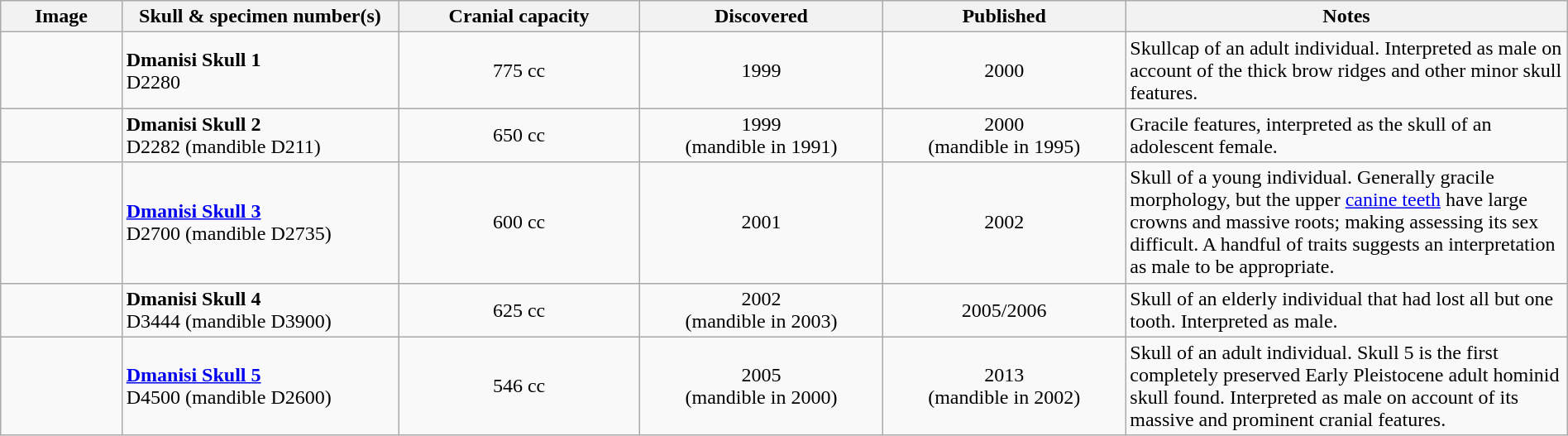<table class="wikitable" style="width:100%;">
<tr>
<th width=95">Image</th>
<th width="230">Skull & specimen number(s)</th>
<th width="200">Cranial capacity</th>
<th width="200">Discovered</th>
<th width="200">Published</th>
<th width="375">Notes</th>
</tr>
<tr>
<td></td>
<td><strong>Dmanisi Skull 1</strong><br>D2280</td>
<td align=center>775 cc<strong></strong></td>
<td align=center>1999<strong></strong></td>
<td align=center>2000<strong></strong></td>
<td>Skullcap of an adult individual.<strong></strong> Interpreted as male on account of the thick brow ridges and other minor skull features.<strong></strong></td>
</tr>
<tr>
<td></td>
<td><strong>Dmanisi Skull 2</strong><br>D2282 (mandible D211)</td>
<td align=center>650 cc<strong></strong></td>
<td align=center>1999<strong></strong><br>(mandible in 1991)<strong></strong></td>
<td align=center>2000<strong></strong><br>(mandible in 1995)<strong></strong></td>
<td>Gracile features, interpreted as the skull of an adolescent female.<strong></strong></td>
</tr>
<tr>
<td></td>
<td><strong><a href='#'>Dmanisi Skull 3</a></strong><br>D2700 (mandible D2735)</td>
<td align=center>600 cc<strong></strong></td>
<td align=center>2001<strong></strong></td>
<td align=center>2002<strong></strong></td>
<td>Skull of a young individual. Generally gracile morphology, but the upper <a href='#'>canine teeth</a> have large crowns and massive roots; making assessing its sex difficult.<strong></strong> A handful of traits suggests an interpretation as male to be appropriate.<strong></strong></td>
</tr>
<tr>
<td></td>
<td><strong>Dmanisi Skull 4</strong><br>D3444 (mandible D3900)</td>
<td align=center>625 cc<strong></strong></td>
<td align=center>2002<strong></strong><br>(mandible in 2003)<strong></strong></td>
<td align=center>2005<strong></strong>/2006<strong></strong></td>
<td>Skull of an elderly individual that had lost all but one tooth.<strong></strong> Interpreted as male.<strong></strong></td>
</tr>
<tr>
<td></td>
<td><strong><a href='#'>Dmanisi Skull 5</a></strong><br>D4500 (mandible D2600)</td>
<td align=center>546 cc<strong></strong></td>
<td align=center>2005<strong></strong><br>(mandible in 2000)<strong></strong></td>
<td align=center>2013<strong></strong><br>(mandible in 2002)<strong></strong></td>
<td>Skull of an adult individual. Skull 5 is the first completely preserved Early Pleistocene adult hominid skull found. Interpreted as male on account of its massive and prominent cranial features.<strong></strong></td>
</tr>
</table>
